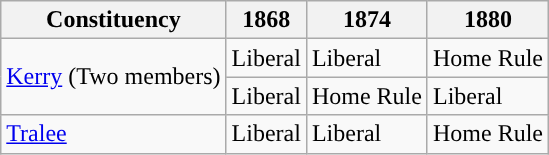<table class="wikitable">
<tr>
<th>Constituency</th>
<th>1868</th>
<th>1874</th>
<th>1880</th>
</tr>
<tr>
<td rowspan="2"><a href='#'>Kerry</a> (Two members)</td>
<td>Liberal</td>
<td>Liberal</td>
<td>Home Rule</td>
</tr>
<tr>
<td>Liberal</td>
<td>Home Rule</td>
<td>Liberal</td>
</tr>
<tr>
<td><a href='#'>Tralee</a></td>
<td>Liberal</td>
<td>Liberal</td>
<td>Home Rule</td>
</tr>
</table>
